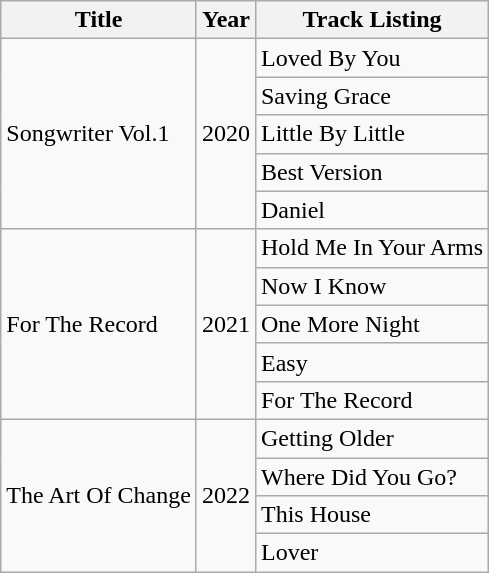<table class="wikitable">
<tr>
<th>Title</th>
<th>Year</th>
<th>Track Listing</th>
</tr>
<tr>
<td rowspan="5">Songwriter Vol.1</td>
<td rowspan="5">2020</td>
<td>Loved By You</td>
</tr>
<tr>
<td>Saving Grace</td>
</tr>
<tr>
<td>Little By Little</td>
</tr>
<tr>
<td>Best Version</td>
</tr>
<tr>
<td>Daniel</td>
</tr>
<tr>
<td rowspan="5">For The Record</td>
<td rowspan="5">2021</td>
<td>Hold Me In Your Arms</td>
</tr>
<tr>
<td>Now I Know</td>
</tr>
<tr>
<td>One More Night</td>
</tr>
<tr>
<td>Easy</td>
</tr>
<tr>
<td>For The Record</td>
</tr>
<tr>
<td rowspan="4">The Art Of Change</td>
<td rowspan="4">2022</td>
<td>Getting Older</td>
</tr>
<tr>
<td>Where Did You Go?</td>
</tr>
<tr>
<td>This House</td>
</tr>
<tr>
<td>Lover</td>
</tr>
</table>
